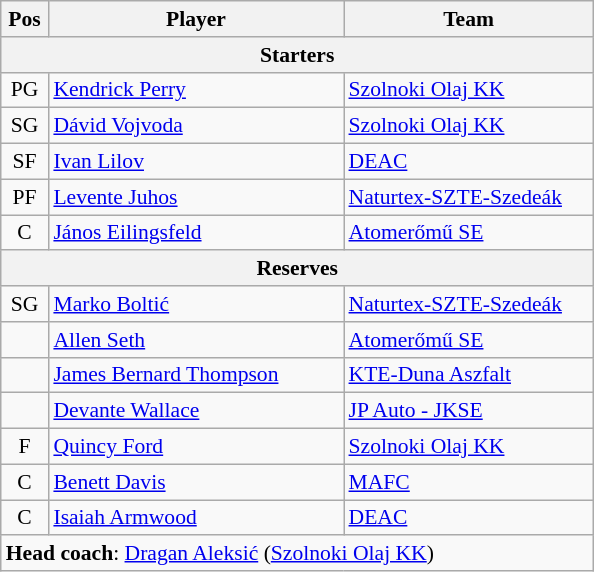<table class="wikitable" style="text-align:center; font-size:90%;">
<tr>
<th scope="col" style="width:25px;">Pos</th>
<th scope="col" style="width:190px;">Player</th>
<th scope="col" style="width:160px;">Team</th>
</tr>
<tr>
<th scope="col" colspan="5">Starters</th>
</tr>
<tr>
<td>PG</td>
<td style="text-align:left"> <a href='#'>Kendrick Perry</a></td>
<td style="text-align:left"><a href='#'>Szolnoki Olaj KK</a></td>
</tr>
<tr>
<td>SG</td>
<td style="text-align:left"> <a href='#'>Dávid Vojvoda</a></td>
<td style="text-align:left"><a href='#'>Szolnoki Olaj KK</a></td>
</tr>
<tr>
<td>SF</td>
<td style="text-align:left"> <a href='#'>Ivan Lilov</a></td>
<td style="text-align:left"><a href='#'>DEAC</a></td>
</tr>
<tr>
<td>PF</td>
<td style="text-align:left"> <a href='#'>Levente Juhos</a></td>
<td style="text-align:left"><a href='#'>Naturtex-SZTE-Szedeák</a></td>
</tr>
<tr>
<td>C</td>
<td style="text-align:left"> <a href='#'>János Eilingsfeld</a></td>
<td style="text-align:left"><a href='#'>Atomerőmű SE</a></td>
</tr>
<tr>
<th scope="col" colspan="5">Reserves</th>
</tr>
<tr>
<td>SG</td>
<td style="text-align:left"> <a href='#'>Marko Boltić</a></td>
<td style="text-align:left"><a href='#'>Naturtex-SZTE-Szedeák</a></td>
</tr>
<tr>
<td></td>
<td style="text-align:left"> <a href='#'>Allen Seth</a></td>
<td style="text-align:left"><a href='#'>Atomerőmű SE</a></td>
</tr>
<tr>
<td></td>
<td style="text-align:left"> <a href='#'>James Bernard Thompson</a></td>
<td style="text-align:left"><a href='#'>KTE-Duna Aszfalt</a></td>
</tr>
<tr>
<td></td>
<td style="text-align:left"> <a href='#'>Devante Wallace</a></td>
<td style="text-align:left"><a href='#'>JP Auto - JKSE</a></td>
</tr>
<tr>
<td>F</td>
<td style="text-align:left"> <a href='#'>Quincy Ford</a></td>
<td style="text-align:left"><a href='#'>Szolnoki Olaj KK</a></td>
</tr>
<tr>
<td>C</td>
<td style="text-align:left"> <a href='#'>Benett Davis</a></td>
<td style="text-align:left"><a href='#'>MAFC</a></td>
</tr>
<tr>
<td>C</td>
<td style="text-align:left"> <a href='#'>Isaiah Armwood</a></td>
<td style="text-align:left"><a href='#'>DEAC</a></td>
</tr>
<tr>
<td style="text-align:left" colspan="5"><strong>Head coach</strong>:  <a href='#'>Dragan Aleksić</a> (<a href='#'>Szolnoki Olaj KK</a>)</td>
</tr>
</table>
